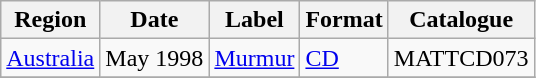<table class="wikitable">
<tr>
<th>Region</th>
<th>Date</th>
<th>Label</th>
<th>Format</th>
<th>Catalogue</th>
</tr>
<tr>
<td><a href='#'>Australia</a></td>
<td>May 1998</td>
<td><a href='#'>Murmur</a></td>
<td><a href='#'>CD</a></td>
<td>MATTCD073</td>
</tr>
<tr>
</tr>
</table>
